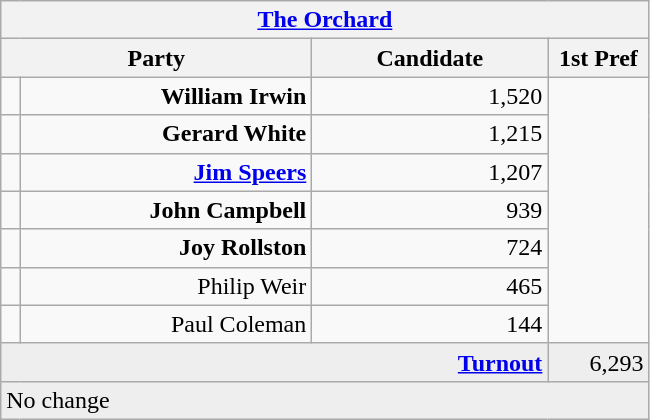<table class="wikitable">
<tr>
<th colspan="4" align="center"><a href='#'>The Orchard</a></th>
</tr>
<tr>
<th colspan="2" align="center" width=200>Party</th>
<th width=150>Candidate</th>
<th width=60>1st Pref</th>
</tr>
<tr>
<td></td>
<td align="right"><strong>William Irwin</strong></td>
<td align="right">1,520</td>
</tr>
<tr>
<td></td>
<td align="right"><strong>Gerard White</strong></td>
<td align="right">1,215</td>
</tr>
<tr>
<td></td>
<td align="right"><strong><a href='#'>Jim Speers</a></strong></td>
<td align="right">1,207</td>
</tr>
<tr>
<td></td>
<td align="right"><strong>John Campbell</strong></td>
<td align="right">939</td>
</tr>
<tr>
<td></td>
<td align="right"><strong>Joy Rollston</strong></td>
<td align="right">724</td>
</tr>
<tr>
<td></td>
<td align="right">Philip Weir</td>
<td align="right">465</td>
</tr>
<tr>
<td></td>
<td align="right">Paul Coleman</td>
<td align="right">144</td>
</tr>
<tr bgcolor="EEEEEE">
<td colspan=3 align="right"><strong><a href='#'>Turnout</a></strong></td>
<td align="right">6,293</td>
</tr>
<tr>
<td colspan=4 bgcolor="EEEEEE">No change</td>
</tr>
</table>
